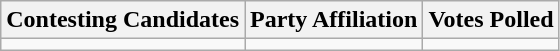<table class="wikitable sortable">
<tr>
<th>Contesting Candidates</th>
<th>Party Affiliation</th>
<th>Votes Polled</th>
</tr>
<tr>
<td></td>
<td></td>
<td></td>
</tr>
</table>
